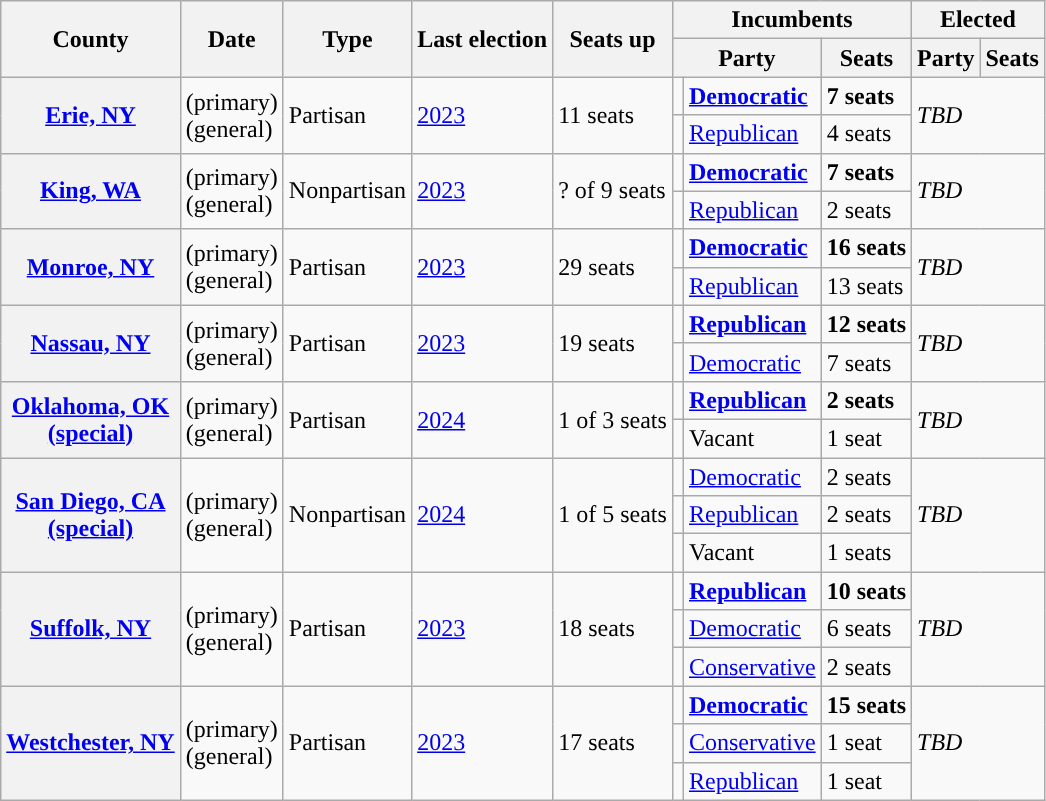<table class="wikitable">
<tr>
<th rowspan="2">County</th>
<th rowspan="2">Date</th>
<th rowspan="2">Type</th>
<th rowspan="2">Last election</th>
<th rowspan="2">Seats up</th>
<th colspan=3>Incumbents</th>
<th colspan=3>Elected</th>
</tr>
<tr>
<th colspan=2 align="center">Party</th>
<th align="center">Seats</th>
<th colspan=2 align="center">Party</th>
<th align="center">Seats</th>
</tr>
<tr>
<th rowspan="2"><a href='#'>Erie, NY</a></th>
<td rowspan="2"> (primary)<br> (general)</td>
<td rowspan="2">Partisan</td>
<td rowspan="2"><a href='#'>2023</a></td>
<td rowspan="2">11 seats</td>
<td style="background-color:"></td>
<td><strong><a href='#'>Democratic</a></strong></td>
<td><strong>7 seats</strong></td>
<td colspan=3 rowspan="2"><em>TBD</em></td>
</tr>
<tr>
<td style="background-color:"></td>
<td><a href='#'>Republican</a></td>
<td>4 seats</td>
</tr>
<tr>
<th rowspan="2"><a href='#'>King, WA</a></th>
<td rowspan="2"> (primary)<br> (general)</td>
<td rowspan="2">Nonpartisan</td>
<td rowspan="2"><a href='#'>2023</a></td>
<td rowspan="2">? of 9 seats</td>
<td style="background-color:"></td>
<td><strong><a href='#'>Democratic</a></strong></td>
<td><strong>7 seats</strong></td>
<td colspan=3 rowspan="2"><em>TBD</em></td>
</tr>
<tr>
<td style="background-color:"></td>
<td><a href='#'>Republican</a></td>
<td>2 seats</td>
</tr>
<tr>
<th rowspan="2"><a href='#'>Monroe, NY</a></th>
<td rowspan="2"> (primary)<br> (general)</td>
<td rowspan="2">Partisan</td>
<td rowspan="2"><a href='#'>2023</a></td>
<td rowspan="2">29 seats</td>
<td style="background-color:"></td>
<td><strong><a href='#'>Democratic</a></strong></td>
<td><strong>16 seats</strong></td>
<td colspan=3 rowspan="2"><em>TBD</em></td>
</tr>
<tr>
<td style="background-color:"></td>
<td><a href='#'>Republican</a></td>
<td>13 seats</td>
</tr>
<tr>
<th rowspan="2"><a href='#'>Nassau, NY</a></th>
<td rowspan="2"> (primary)<br> (general)</td>
<td rowspan="2">Partisan</td>
<td rowspan="2"><a href='#'>2023</a></td>
<td rowspan="2">19 seats</td>
<td style="background-color:"></td>
<td><strong><a href='#'>Republican</a></strong></td>
<td><strong>12 seats</strong></td>
<td colspan=3 rowspan="2"><em>TBD</em></td>
</tr>
<tr>
<td style="background-color:"></td>
<td><a href='#'>Democratic</a></td>
<td>7 seats</td>
</tr>
<tr>
<th rowspan="2"><a href='#'>Oklahoma, OK<br>(special)</a></th>
<td rowspan="2"> (primary)<br> (general)</td>
<td rowspan="2">Partisan</td>
<td rowspan="2"><a href='#'>2024</a></td>
<td rowspan="2">1 of 3 seats</td>
<td style="background-color:"></td>
<td><strong><a href='#'>Republican</a></strong></td>
<td><strong>2 seats</strong></td>
<td colspan=3 rowspan="2"><em>TBD</em></td>
</tr>
<tr>
<td></td>
<td>Vacant</td>
<td>1 seat</td>
</tr>
<tr>
<th rowspan="3"><a href='#'>San Diego, CA<br>(special)</a></th>
<td rowspan="3"> (primary)<br> (general)</td>
<td rowspan="3">Nonpartisan</td>
<td rowspan="3"><a href='#'>2024</a></td>
<td rowspan="3">1 of 5 seats</td>
<td style="background-color:"></td>
<td><a href='#'>Democratic</a></td>
<td>2 seats</td>
<td colspan=3 rowspan="3"><em>TBD</em></td>
</tr>
<tr>
<td style="background-color:"></td>
<td><a href='#'>Republican</a></td>
<td>2 seats</td>
</tr>
<tr>
<td></td>
<td>Vacant</td>
<td>1 seats</td>
</tr>
<tr>
<th rowspan="3"><a href='#'>Suffolk, NY</a></th>
<td rowspan="3"> (primary)<br> (general)</td>
<td rowspan="3">Partisan</td>
<td rowspan="3"><a href='#'>2023</a></td>
<td rowspan="3">18 seats</td>
<td style="background-color:"></td>
<td><strong><a href='#'>Republican</a></strong></td>
<td><strong>10 seats</strong></td>
<td colspan=3 rowspan="3"><em>TBD</em></td>
</tr>
<tr>
<td style="background-color:"></td>
<td><a href='#'>Democratic</a></td>
<td>6 seats</td>
</tr>
<tr>
<td style="background-color:"></td>
<td><a href='#'>Conservative</a></td>
<td>2 seats</td>
</tr>
<tr>
<th rowspan="3"><a href='#'>Westchester, NY</a></th>
<td rowspan="3"> (primary)<br> (general)</td>
<td rowspan="3">Partisan</td>
<td rowspan="3"><a href='#'>2023</a></td>
<td rowspan="3">17 seats</td>
<td style="background-color:"></td>
<td><strong><a href='#'>Democratic</a></strong></td>
<td><strong>15 seats</strong></td>
<td colspan=3 rowspan="3"><em>TBD</em></td>
</tr>
<tr>
<td style="background-color:"></td>
<td><a href='#'>Conservative</a></td>
<td>1 seat</td>
</tr>
<tr>
<td style="background-color:"></td>
<td><a href='#'>Republican</a></td>
<td>1 seat</td>
</tr>
</table>
